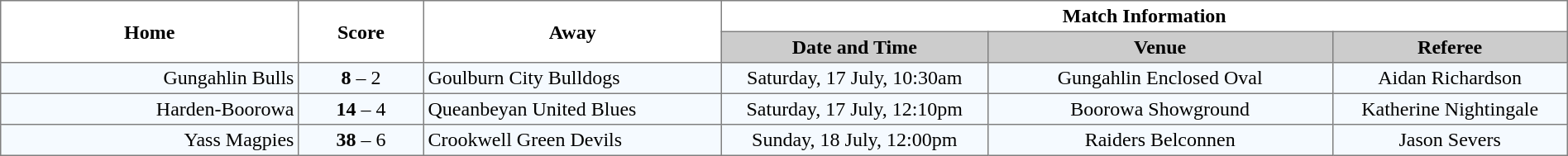<table border="1" cellpadding="3" cellspacing="0" width="100%" style="border-collapse:collapse;  text-align:center;">
<tr>
<th rowspan="2" width="19%">Home</th>
<th rowspan="2" width="8%">Score</th>
<th rowspan="2" width="19%">Away</th>
<th colspan="3">Match Information</th>
</tr>
<tr bgcolor="#CCCCCC">
<th width="17%">Date and Time</th>
<th width="22%">Venue</th>
<th width="50%">Referee</th>
</tr>
<tr style="text-align:center; background:#f5faff;">
<td align="right">Gungahlin Bulls </td>
<td><strong>8</strong> – 2</td>
<td align="left"> Goulburn City Bulldogs</td>
<td>Saturday, 17 July, 10:30am</td>
<td>Gungahlin Enclosed Oval</td>
<td>Aidan Richardson</td>
</tr>
<tr style="text-align:center; background:#f5faff;">
<td align="right">Harden-Boorowa </td>
<td><strong>14</strong> – 4</td>
<td align="left"> Queanbeyan United Blues</td>
<td>Saturday, 17 July, 12:10pm</td>
<td>Boorowa Showground</td>
<td>Katherine Nightingale</td>
</tr>
<tr style="text-align:center; background:#f5faff;">
<td align="right">Yass Magpies </td>
<td><strong>38</strong> – 6</td>
<td align="left"> Crookwell Green Devils</td>
<td>Sunday, 18 July, 12:00pm</td>
<td>Raiders Belconnen</td>
<td>Jason Severs</td>
</tr>
</table>
